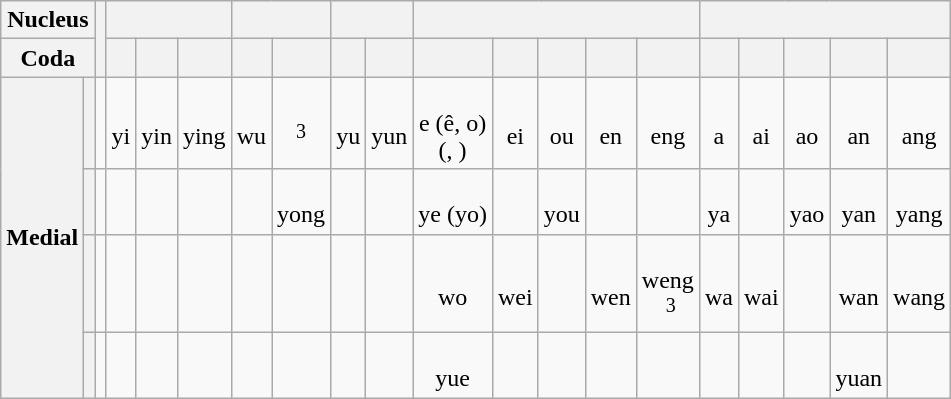<table class="wikitable" style="text-align:center;">
<tr>
<th colspan="2">Nucleus</th>
<th rowspan="2"></th>
<th colspan="3"></th>
<th colspan="2"></th>
<th colspan="2"></th>
<th colspan="5"></th>
<th colspan="5"></th>
</tr>
<tr>
<th colspan="2">Coda</th>
<th></th>
<th></th>
<th></th>
<th></th>
<th></th>
<th></th>
<th></th>
<th></th>
<th></th>
<th></th>
<th></th>
<th></th>
<th></th>
<th></th>
<th></th>
<th></th>
<th></th>
</tr>
<tr>
<th rowspan="4">Medial</th>
<th></th>
<td><br><br></td>
<td><br>yi<br></td>
<td> <br>yin<br></td>
<td><br>ying<br></td>
<td><br>wu<br></td>
<td><br><sup>3</sup><br></td>
<td><br>yu<br></td>
<td><br>yun<br></td>
<td><br>e (ê, o)<br> (, )</td>
<td><br>ei<br></td>
<td><br>ou<br></td>
<td><br>en<br></td>
<td><br>eng<br></td>
<td><br>a<br></td>
<td><br>ai<br></td>
<td><br>ao<br></td>
<td><br>an<br></td>
<td><br>ang<br></td>
</tr>
<tr>
<th></th>
<td></td>
<td></td>
<td></td>
<td></td>
<td></td>
<td><br>yong<br></td>
<td></td>
<td></td>
<td><br>ye (yo)<br></td>
<td></td>
<td><br>you<br></td>
<td></td>
<td></td>
<td><br>ya<br></td>
<td></td>
<td><br>yao<br></td>
<td><br>yan<br></td>
<td><br>yang<br></td>
</tr>
<tr>
<th></th>
<td></td>
<td></td>
<td></td>
<td></td>
<td></td>
<td></td>
<td></td>
<td></td>
<td><br>wo<br></td>
<td><br>wei<br></td>
<td></td>
<td><br>wen<br></td>
<td><br>weng<br> <sup>3</sup></td>
<td><br>wa<br></td>
<td><br>wai<br></td>
<td></td>
<td><br>wan<br></td>
<td><br>wang<br></td>
</tr>
<tr>
<th></th>
<td></td>
<td></td>
<td></td>
<td></td>
<td></td>
<td></td>
<td></td>
<td></td>
<td><br>yue<br></td>
<td></td>
<td></td>
<td></td>
<td></td>
<td></td>
<td></td>
<td></td>
<td><br>yuan<br></td>
<td></td>
</tr>
</table>
